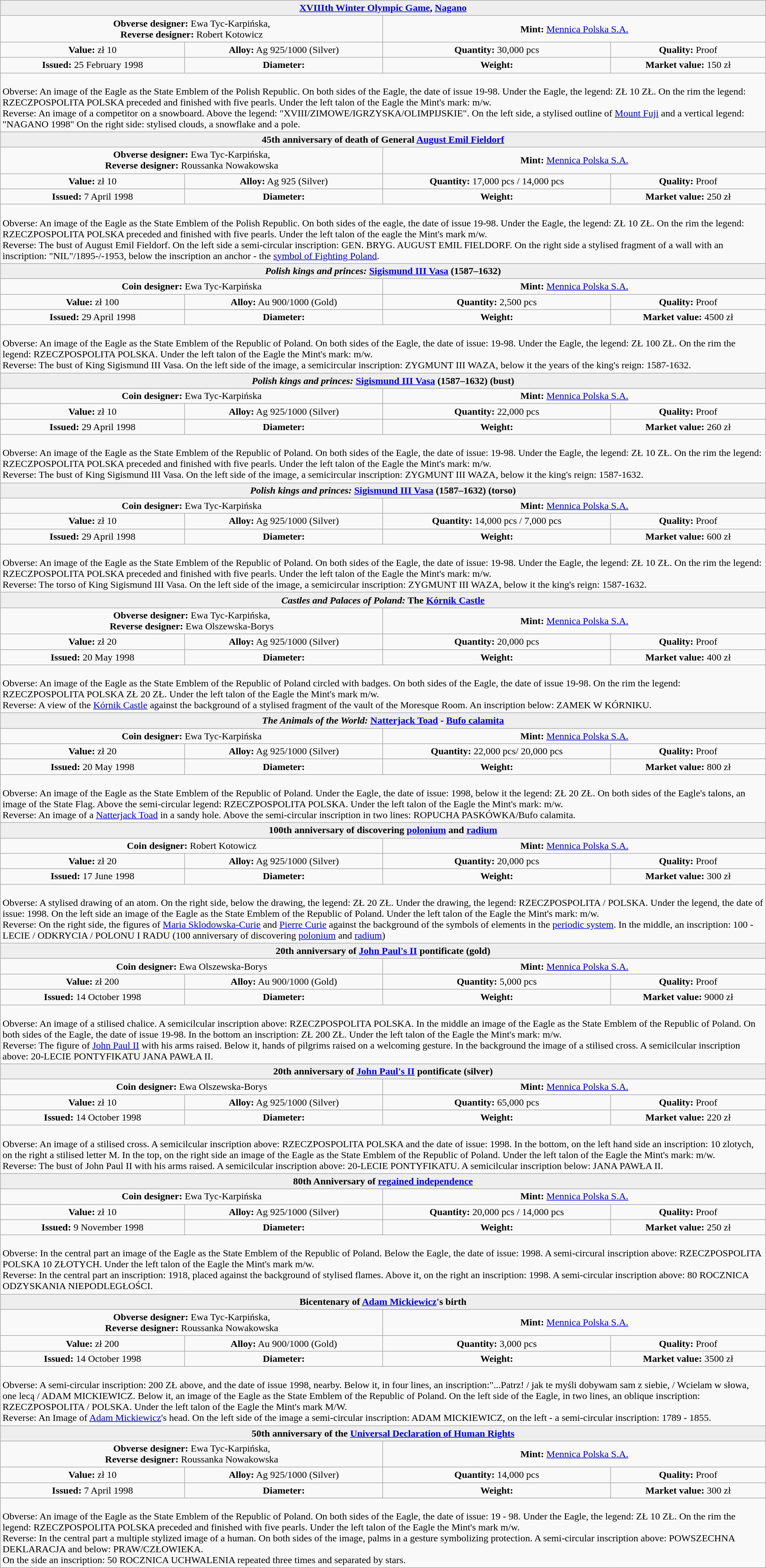<table class="wikitable" width="100%">
<tr>
<th colspan="4" align=center style="background:#eeeeee;"><a href='#'>XVIIIth Winter Olympic Game</a>, <a href='#'>Nagano</a></th>
</tr>
<tr>
<td colspan="2" width="50%" align=center><strong>Obverse designer:</strong> Ewa Tyc-Karpińska,<br> <strong>Reverse designer:</strong> Robert Kotowicz</td>
<td colspan="2" width="50%" align=center><strong>Mint:</strong> <a href='#'>Mennica Polska S.A.</a></td>
</tr>
<tr>
<td align=center><strong>Value:</strong> zł 10</td>
<td align=center><strong>Alloy:</strong> Ag 925/1000 (Silver)</td>
<td align=center><strong>Quantity:</strong> 30,000 pcs</td>
<td align=center><strong>Quality:</strong> Proof</td>
</tr>
<tr>
<td align=center><strong>Issued:</strong> 25 February 1998 </td>
<td align=center><strong>Diameter:</strong> </td>
<td align=center><strong>Weight:</strong> </td>
<td align=center><strong>Market value:</strong> 150 zł </td>
</tr>
<tr>
<td colspan="4" align=left><br>Obverse: An image of the Eagle as the State Emblem of the Polish Republic. On both sides of the Eagle, the date of issue 19-98. Under the Eagle, the legend: ZŁ 10 ZŁ. On the rim the legend: RZECZPOSPOLITA POLSKA preceded and finished with five pearls. Under the left talon of the Eagle the Mint's mark: m/w.<br>Reverse: An image of a competitor on a snowboard. Above the legend: "XVIII/ZIMOWE/IGRZYSKA/OLIMPIJSKIE". On the left side, a stylised outline of <a href='#'>Mount Fuji</a> and a vertical legend: "NAGANO 1998" On the right side: stylised clouds, a snowflake and a pole.</td>
</tr>
<tr>
<th colspan="4" align=center style="background:#eeeeee;">45th anniversary of death of General <a href='#'>August Emil Fieldorf</a></th>
</tr>
<tr>
<td colspan="2" width="50%" align=center><strong>Obverse designer:</strong> Ewa Tyc-Karpińska,<br> <strong>Reverse designer:</strong> Roussanka Nowakowska</td>
<td colspan="2" width="50%" align=center><strong>Mint:</strong> <a href='#'>Mennica Polska S.A.</a></td>
</tr>
<tr>
<td align=center><strong>Value:</strong> zł 10</td>
<td align=center><strong>Alloy:</strong> Ag 925 (Silver)</td>
<td align=center><strong>Quantity:</strong> 17,000 pcs  / 14,000 pcs</td>
<td align=center><strong>Quality:</strong> Proof</td>
</tr>
<tr>
<td align=center><strong>Issued:</strong> 7 April 1998 </td>
<td align=center><strong>Diameter:</strong> </td>
<td align=center><strong>Weight:</strong> </td>
<td align=center><strong>Market value:</strong> 250 zł </td>
</tr>
<tr>
<td colspan="4" align=left><br>Obverse: An image of the Eagle as the State Emblem of the Polish Republic. On both sides of the eagle, the date of issue 19-98. Under the Eagle, the legend: ZŁ 10 ZŁ. On the rim the legend: RZECZPOSPOLITA POLSKA preceded and finished with five pearls. Under the left talon of the eagle the Mint's mark m/w.<br>Reverse: The bust of August Emil Fieldorf. On the left side a semi-circular inscription: GEN. BRYG. AUGUST EMIL FIELDORF. On the right side a stylised fragment of a wall with an inscription: "NIL"/1895-/-1953, below the inscription an anchor - the <a href='#'>symbol of Fighting Poland</a>.</td>
</tr>
<tr>
<th colspan="4" align=center style="background:#eeeeee;"><em>Polish kings and princes:</em> <a href='#'>Sigismund III Vasa</a> (1587–1632)</th>
</tr>
<tr>
<td colspan="2" width="50%" align=center><strong>Coin designer:</strong> Ewa Tyc-Karpińska</td>
<td colspan="2" width="50%" align=center><strong>Mint:</strong> <a href='#'>Mennica Polska S.A.</a></td>
</tr>
<tr>
<td align=center><strong>Value:</strong> zł 100</td>
<td align=center><strong>Alloy:</strong> Au 900/1000 (Gold)</td>
<td align=center><strong>Quantity:</strong> 2,500 pcs</td>
<td align=center><strong>Quality:</strong> Proof</td>
</tr>
<tr>
<td align=center><strong>Issued:</strong> 29 April 1998 </td>
<td align=center><strong>Diameter:</strong> </td>
<td align=center><strong>Weight:</strong> </td>
<td align=center><strong>Market value:</strong> 4500 zł </td>
</tr>
<tr>
<td colspan="4" align=left><br>Obverse: An image of the Eagle as the State Emblem of the Republic of Poland. On both sides of the Eagle, the date of issue: 19-98. Under the Eagle, the legend: ZŁ 100 ZŁ. On the rim the legend: RZECZPOSPOLITA POLSKA. Under the left talon of the Eagle the Mint's mark: m/w.<br>Reverse: The bust of King Sigismund III Vasa. On the left side of the image, a semicircular inscription: ZYGMUNT III WAZA, below it the years of the king's reign: 1587-1632.</td>
</tr>
<tr>
<th colspan="4" align=center style="background:#eeeeee;"><em>Polish kings and princes: </em><a href='#'>Sigismund III Vasa</a> (1587–1632) (bust)</th>
</tr>
<tr>
<td colspan="2" width="50%" align=center><strong>Coin designer:</strong> Ewa Tyc-Karpińska</td>
<td colspan="2" width="50%" align=center><strong>Mint:</strong> <a href='#'>Mennica Polska S.A.</a></td>
</tr>
<tr>
<td align=center><strong>Value:</strong> zł 10</td>
<td align=center><strong>Alloy:</strong> Ag 925/1000 (Silver)</td>
<td align=center><strong>Quantity:</strong> 22,000 pcs</td>
<td align=center><strong>Quality:</strong> Proof</td>
</tr>
<tr>
<td align=center><strong>Issued:</strong> 29 April 1998 </td>
<td align=center><strong>Diameter:</strong> </td>
<td align=center><strong>Weight:</strong> </td>
<td align=center><strong>Market value:</strong> 260 zł </td>
</tr>
<tr>
<td colspan="4" align=left><br>Obverse: An image of the Eagle as the State Emblem of the Republic of Poland. On both sides of the Eagle, the date of issue: 19-98. Under the Eagle, the legend: ZŁ 10 ZŁ. On the rim the legend: RZECZPOSPOLITA POLSKA preceded and finished with five pearls. Under the left talon of the Eagle the Mint's mark: m/w.<br>Reverse: The bust of King Sigismund III Vasa. On the left side of the image, a semicircular inscription: ZYGMUNT III WAZA, below it the king's reign: 1587-1632.</td>
</tr>
<tr>
<th colspan="4" align=center style="background:#eeeeee;"><em>Polish kings and princes:</em> <a href='#'>Sigismund III Vasa</a> (1587–1632) (torso)</th>
</tr>
<tr>
<td colspan="2" width="50%" align=center><strong>Coin designer:</strong> Ewa Tyc-Karpińska</td>
<td colspan="2" width="50%" align=center><strong>Mint:</strong> <a href='#'>Mennica Polska S.A.</a></td>
</tr>
<tr>
<td align=center><strong>Value:</strong> zł 10</td>
<td align=center><strong>Alloy:</strong> Ag 925/1000 (Silver)</td>
<td align=center><strong>Quantity:</strong> 14,000 pcs  / 7,000 pcs</td>
<td align=center><strong>Quality:</strong> Proof</td>
</tr>
<tr>
<td align=center><strong>Issued:</strong> 29 April 1998 </td>
<td align=center><strong>Diameter:</strong> </td>
<td align=center><strong>Weight:</strong> </td>
<td align=center><strong>Market value:</strong> 600 zł </td>
</tr>
<tr>
<td colspan="4" align=left><br>Obverse: An image of the Eagle as the State Emblem of the Republic of Poland. On both sides of the Eagle, the date of issue: 19-98. Under the Eagle, the legend: ZŁ 10 ZŁ. On the rim the legend: RZECZPOSPOLITA POLSKA preceded and finished with five pearls. Under the left talon of the Eagle the Mint's mark: m/w.<br>Reverse: The torso of King Sigismund III Vasa. On the left side of the image, a semicircular inscription: ZYGMUNT III WAZA, below it the king's reign: 1587-1632.</td>
</tr>
<tr>
<th colspan="4" align=center style="background:#eeeeee;"><em>Castles and Palaces of Poland:</em> The <a href='#'>Kórnik Castle</a></th>
</tr>
<tr>
<td colspan="2" width="50%" align=center><strong>Obverse designer:</strong> Ewa Tyc-Karpińska, <br> <strong>Reverse designer:</strong> Ewa Olszewska-Borys</td>
<td colspan="2" width="50%" align=center><strong>Mint:</strong> <a href='#'>Mennica Polska S.A.</a></td>
</tr>
<tr>
<td align=center><strong>Value:</strong> zł 20</td>
<td align=center><strong>Alloy:</strong> Ag 925/1000 (Silver)</td>
<td align=center><strong>Quantity:</strong> 20,000 pcs</td>
<td align=center><strong>Quality:</strong> Proof</td>
</tr>
<tr>
<td align=center><strong>Issued:</strong> 20 May 1998 </td>
<td align=center><strong>Diameter:</strong> </td>
<td align=center><strong>Weight:</strong> </td>
<td align=center><strong>Market value:</strong> 400 zł </td>
</tr>
<tr>
<td colspan="4" align=left><br>Obverse: An image of the Eagle as the State Emblem of the Republic of Poland circled with badges. On both sides of the Eagle, the date of issue 19-98. On the rim the legend: RZECZPOSPOLITA POLSKA ZŁ 20 ZŁ. Under the left talon of the Eagle the Mint's mark m/w.<br>Reverse: A view of the <a href='#'>Kórnik Castle</a> against the background of a stylised fragment of the vault of the Moresque Room. An inscription below: ZAMEK W KÓRNIKU.</td>
</tr>
<tr>
<th colspan="4" align=center style="background:#eeeeee;"><strong><em>The Animals of the World:</em></strong> <a href='#'>Natterjack Toad</a> - <a href='#'>Bufo calamita</a></th>
</tr>
<tr>
<td colspan="2" width="50%" align=center><strong>Coin designer:</strong> Ewa Tyc-Karpińska</td>
<td colspan="2" width="50%" align=center><strong>Mint:</strong> <a href='#'>Mennica Polska S.A.</a></td>
</tr>
<tr>
<td align=center><strong>Value:</strong> zł 20</td>
<td align=center><strong>Alloy:</strong> Ag 925/1000 (Silver)</td>
<td align=center><strong>Quantity:</strong> 22,000 pcs/ 20,000 pcs</td>
<td align=center><strong>Quality:</strong> Proof</td>
</tr>
<tr>
<td align=center><strong>Issued:</strong> 20 May 1998 </td>
<td align=center><strong>Diameter:</strong> </td>
<td align=center><strong>Weight:</strong> </td>
<td align=center><strong>Market value:</strong> 800 zł </td>
</tr>
<tr>
<td colspan="4" align=left><br>Obverse: An image of the Eagle as the State Emblem of the Republic of Poland. Under the Eagle, the date of issue: 1998, below it the legend: ZŁ 20 ZŁ. On both sides of the Eagle's talons, an image of the State Flag. Above the semi-circular legend: RZECZPOSPOLITA POLSKA. Under the left talon of the Eagle the Mint's mark: m/w.<br>Reverse: An image of a <a href='#'>Natterjack Toad</a> in a sandy hole. Above the semi-circular inscription in two lines: ROPUCHA PASKÓWKA/Bufo calamita.</td>
</tr>
<tr>
<th colspan="4" align=center style="background:#eeeeee;">100th anniversary of discovering <a href='#'>polonium</a> and <a href='#'>radium</a></th>
</tr>
<tr>
<td colspan="2" width="50%" align=center><strong>Coin designer:</strong> Robert Kotowicz</td>
<td colspan="2" width="50%" align=center><strong>Mint:</strong> <a href='#'>Mennica Polska S.A.</a></td>
</tr>
<tr>
<td align=center><strong>Value:</strong> zł 20</td>
<td align=center><strong>Alloy:</strong> Ag 925/1000 (Silver)</td>
<td align=center><strong>Quantity:</strong> 20,000 pcs</td>
<td align=center><strong>Quality:</strong> Proof</td>
</tr>
<tr>
<td align=center><strong>Issued:</strong> 17 June 1998 </td>
<td align=center><strong>Diameter:</strong> </td>
<td align=center><strong>Weight:</strong> </td>
<td align=center><strong>Market value:</strong> 300 zł </td>
</tr>
<tr>
<td colspan="4" align=left><br>Obverse: A stylised drawing of an atom. On the right side, below the drawing, the legend: ZŁ 20 ZŁ. Under the drawing, the legend: RZECZPOSPOLITA / POLSKA. Under the legend, the date of issue: 1998. On the left side an image of the Eagle as the State Emblem of the Republic of Poland. Under the left talon of the Eagle the Mint's mark: m/w.<br>Reverse: On the right side, the figures of <a href='#'>Maria Sklodowska-Curie</a> and <a href='#'>Pierre Curie</a> against the background of the symbols of elements in the <a href='#'>periodic system</a>. In the middle, an inscription: 100 - LECIE / ODKRYCIA / POLONU I RADU (100 anniversary of discovering <a href='#'>polonium</a> and <a href='#'>radium</a>)</td>
</tr>
<tr>
<th colspan="4" align=center style="background:#eeeeee;">20th anniversary of <a href='#'>John Paul's II</a> pontificate (gold)</th>
</tr>
<tr>
<td colspan="2" width="50%" align=center><strong>Coin designer:</strong> Ewa Olszewska-Borys</td>
<td colspan="2" width="50%" align=center><strong>Mint:</strong> <a href='#'>Mennica Polska S.A.</a></td>
</tr>
<tr>
<td align=center><strong>Value:</strong> zł 200</td>
<td align=center><strong>Alloy:</strong> Au 900/1000 (Gold)</td>
<td align=center><strong>Quantity:</strong> 5,000 pcs</td>
<td align=center><strong>Quality:</strong> Proof</td>
</tr>
<tr>
<td align=center><strong>Issued:</strong> 14 October 1998 </td>
<td align=center><strong>Diameter:</strong> </td>
<td align=center><strong>Weight:</strong> </td>
<td align=center><strong>Market value:</strong> 9000 zł </td>
</tr>
<tr>
<td colspan="4" align=left><br>Obverse: An image of a stilised chalice. A semicilcular inscription above: RZECZPOSPOLITA POLSKA. In the middle an image of the Eagle as the State Emblem of the Republic of Poland. On both sides of the Eagle, the date of issue 19-98. In the bottom an inscription: ZŁ 200 ZŁ. Under the left talon of the Eagle the Mint's mark: m/w.<br>Reverse: The figure of <a href='#'>John Paul II</a> with his arms raised. Below it, hands of pilgrims raised on a welcoming gesture. In the background the image of a stilised cross. A semicilcular inscription above: 20-LECIE PONTYFIKATU JANA PAWŁA II.</td>
</tr>
<tr>
<th colspan="4" align=center style="background:#eeeeee;">20th anniversary of <a href='#'>John Paul's II</a> pontificate (silver)</th>
</tr>
<tr>
<td colspan="2" width="50%" align=center><strong>Coin designer:</strong> Ewa Olszewska-Borys</td>
<td colspan="2" width="50%" align=center><strong>Mint:</strong> <a href='#'>Mennica Polska S.A.</a></td>
</tr>
<tr>
<td align=center><strong>Value:</strong> zł 10</td>
<td align=center><strong>Alloy:</strong> Ag 925/1000 (Silver)</td>
<td align=center><strong>Quantity:</strong> 65,000 pcs</td>
<td align=center><strong>Quality:</strong> Proof</td>
</tr>
<tr>
<td align=center><strong>Issued:</strong> 14 October 1998 </td>
<td align=center><strong>Diameter:</strong> </td>
<td align=center><strong>Weight:</strong> </td>
<td align=center><strong>Market value:</strong> 220 zł </td>
</tr>
<tr>
<td colspan="4" align=left><br>Obverse: An image of a stilised cross. A semicilcular inscription above: RZECZPOSPOLITA POLSKA and the date of issue: 1998. In the bottom, on the left hand side an inscription: 10 zlotych, on the right a stilised letter M. In the top, on the right side an image of the Eagle as the State Emblem of the Republic of Poland. Under the left talon of the Eagle the Mint's mark: m/w.<br>Reverse: The bust of John Paul II with his arms raised. A semicilcular inscription above: 20-LECIE PONTYFIKATU. A semicilcular inscription below: JANA PAWŁA II.</td>
</tr>
<tr>
<th colspan="4" align=center style="background:#eeeeee;">80th Anniversary of <a href='#'>regained independence</a></th>
</tr>
<tr>
<td colspan="2" width="50%" align=center><strong>Coin designer:</strong> Ewa Tyc-Karpińska</td>
<td colspan="2" width="50%" align=center><strong>Mint:</strong> <a href='#'>Mennica Polska S.A.</a></td>
</tr>
<tr>
<td align=center><strong>Value:</strong> zł 10</td>
<td align=center><strong>Alloy:</strong> Ag 925/1000 (Silver)</td>
<td align=center><strong>Quantity:</strong> 20,000 pcs / 14,000 pcs</td>
<td align=center><strong>Quality:</strong> Proof</td>
</tr>
<tr>
<td align=center><strong>Issued:</strong> 9 November 1998 </td>
<td align=center><strong>Diameter:</strong> </td>
<td align=center><strong>Weight:</strong> </td>
<td align=center><strong>Market value:</strong> 250 zł </td>
</tr>
<tr>
<td colspan="4" align=left><br>Obverse: In the central part an image of the Eagle as the State Emblem of the Republic of Poland. Below the Eagle, the date of issue: 1998. A semi-circural inscription above: RZECZPOSPOLITA POLSKA 10 ZŁOTYCH. Under the left talon of the Eagle the Mint's mark m/w.<br>Reverse: In the central part an inscription: 1918, placed against the background of stylised flames. Above it, on the right an inscription: 1998. A semi-circular inscription above: 80 ROCZNICA ODZYSKANIA NIEPODLEGŁOŚCI.</td>
</tr>
<tr>
<th colspan="4" align=center style="background:#eeeeee;">Bicentenary of <a href='#'>Adam Mickiewicz</a>'s birth</th>
</tr>
<tr>
<td colspan="2" width="50%" align=center><strong>Obverse designer:</strong> Ewa Tyc-Karpińska, <br> <strong>Reverse designer:</strong> Roussanka Nowakowska</td>
<td colspan="2" width="50%" align=center><strong>Mint:</strong> <a href='#'>Mennica Polska S.A.</a></td>
</tr>
<tr>
<td align=center><strong>Value:</strong> zł 200</td>
<td align=center><strong>Alloy:</strong> Au 900/1000 (Gold)</td>
<td align=center><strong>Quantity:</strong> 3,000 pcs</td>
<td align=center><strong>Quality:</strong> Proof</td>
</tr>
<tr>
<td align=center><strong>Issued:</strong> 14 October 1998 </td>
<td align=center><strong>Diameter:</strong> </td>
<td align=center><strong>Weight:</strong> </td>
<td align=center><strong>Market value:</strong> 3500 zł </td>
</tr>
<tr>
<td colspan="4" align=left><br>Obverse: A semi-circular inscription: 200 ZŁ above, and the date of issue 1998, nearby. Below it, in four lines, an inscription:"...Patrz! / jak te myśli dobywam sam z siebie, / Wcielam w słowa, one lecą / ADAM MICKIEWICZ. Below it, an image of the Eagle as the State Emblem of the Republic of Poland. On the left side of the Eagle, in two lines, an oblique inscription: RZECZPOSPOLITA / POLSKA. Under the left talon of the Eagle the Mint's mark M/W.<br>Reverse: An Image of <a href='#'>Adam Mickiewicz</a>'s head. On the left side of the image a semi-circular inscription: ADAM MICKIEWICZ, on the left - a semi-circular inscription: 1789 - 1855.</td>
</tr>
<tr>
<th colspan="4" align=center style="background:#eeeeee;">50th anniversary of the <a href='#'>Universal Declaration of Human Rights</a></th>
</tr>
<tr>
<td colspan="2" width="50%" align=center><strong>Obverse designer:</strong> Ewa Tyc-Karpińska, <br> <strong>Reverse designer:</strong> Roussanka Nowakowska</td>
<td colspan="2" width="50%" align=center><strong>Mint:</strong> <a href='#'>Mennica Polska S.A.</a></td>
</tr>
<tr>
<td align=center><strong>Value:</strong> zł 10</td>
<td align=center><strong>Alloy:</strong> Ag 925/1000 (Silver)</td>
<td align=center><strong>Quantity:</strong> 14,000 pcs</td>
<td align=center><strong>Quality:</strong> Proof</td>
</tr>
<tr>
<td align=center><strong>Issued:</strong> 7 April 1998 </td>
<td align=center><strong>Diameter:</strong> </td>
<td align=center><strong>Weight:</strong> </td>
<td align=center><strong>Market value:</strong> 300 zł </td>
</tr>
<tr>
<td colspan="4" align=left><br>Obverse: An image of the Eagle as the State Emblem of the Republic of Poland. On both sides of the Eagle, the date of issue: 19 - 98. Under the Eagle, the legend: ZŁ 10 ZŁ. On the rim the legend: RZECZPOSPOLITA POLSKA preceded and finished with five pearls. Under the left talon of the Eagle the Mint's mark m/w.<br>Reverse: In the central part a multiple stylized image of a human. On both sides of the image, palms in a gesture symbolizing protection. A semi-circular inscription above: POWSZECHNA DEKLARACJA and below: PRAW/CZŁOWIEKA.<br>On the side an inscription: 50 ROCZNICA UCHWALENIA repeated three times and separated by stars.</td>
</tr>
</table>
